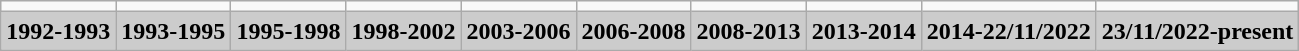<table class="wikitable sortable" style="border:1px solid #aaa">
<tr style="text-align:center;">
<th style="background:#f9f9f9;"></th>
<th style="background:#f9f9f9;"></th>
<th style="background:#f9f9f9;"></th>
<th style="background:#f9f9f9;"></th>
<th style="background:#f9f9f9;"></th>
<th style="background:#f9f9f9;"></th>
<th style="background:#f9f9f9;"></th>
<th style="background:#f9f9f9;"></th>
<th style="background:#f9f9f9;"></th>
<th style="background:#f9f9f9;"></th>
</tr>
<tr>
<th style="background:#ccc;">1992-1993</th>
<th style="background:#ccc;">1993-1995</th>
<th style="background:#ccc;">1995-1998</th>
<th style="background:#ccc;">1998-2002</th>
<th style="background:#ccc;">2003-2006</th>
<th style="background:#ccc;">2006-2008</th>
<th style="background:#ccc;">2008-2013</th>
<th style="background:#ccc;">2013-2014</th>
<th style="background:#ccc;">2014-22/11/2022</th>
<th style="background:#ccc;">23/11/2022-present</th>
</tr>
</table>
